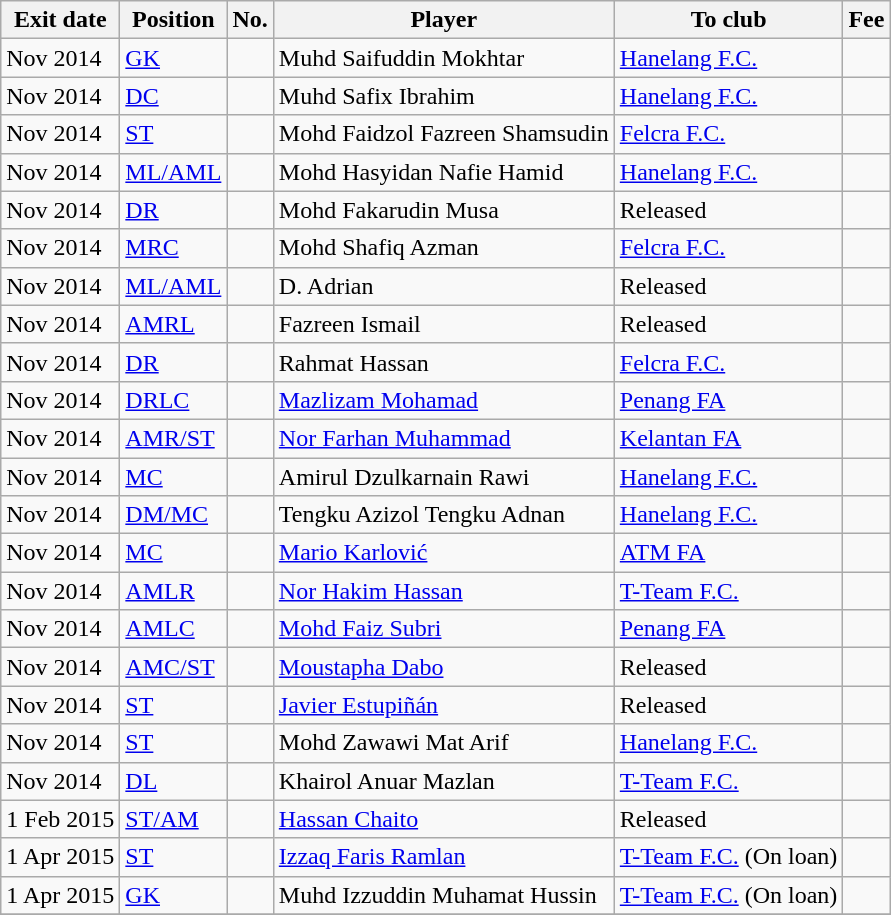<table class="wikitable sortable">
<tr>
<th>Exit date</th>
<th>Position</th>
<th>No.</th>
<th>Player</th>
<th>To club</th>
<th>Fee</th>
</tr>
<tr>
<td>Nov 2014</td>
<td><a href='#'>GK</a></td>
<td></td>
<td> Muhd Saifuddin Mokhtar</td>
<td> <a href='#'>Hanelang F.C.</a></td>
<td></td>
</tr>
<tr>
<td>Nov 2014</td>
<td><a href='#'>DC</a></td>
<td></td>
<td> Muhd Safix Ibrahim</td>
<td> <a href='#'>Hanelang F.C.</a></td>
<td></td>
</tr>
<tr>
<td>Nov 2014</td>
<td><a href='#'>ST</a></td>
<td></td>
<td> Mohd Faidzol Fazreen Shamsudin</td>
<td> <a href='#'>Felcra F.C.</a></td>
<td></td>
</tr>
<tr>
<td>Nov 2014</td>
<td><a href='#'>ML/AML</a></td>
<td></td>
<td> Mohd Hasyidan Nafie Hamid</td>
<td> <a href='#'>Hanelang F.C.</a></td>
<td></td>
</tr>
<tr>
<td>Nov 2014</td>
<td><a href='#'>DR</a></td>
<td></td>
<td> Mohd Fakarudin Musa</td>
<td>Released</td>
<td></td>
</tr>
<tr>
<td>Nov 2014</td>
<td><a href='#'>MRC</a></td>
<td></td>
<td> Mohd Shafiq Azman</td>
<td> <a href='#'>Felcra F.C.</a></td>
<td></td>
</tr>
<tr>
<td>Nov 2014</td>
<td><a href='#'>ML/AML</a></td>
<td></td>
<td> D. Adrian</td>
<td>Released</td>
<td></td>
</tr>
<tr>
<td>Nov 2014</td>
<td><a href='#'>AMRL</a></td>
<td></td>
<td> Fazreen Ismail</td>
<td>Released</td>
<td></td>
</tr>
<tr>
<td>Nov 2014</td>
<td><a href='#'>DR</a></td>
<td></td>
<td> Rahmat Hassan</td>
<td> <a href='#'>Felcra F.C.</a></td>
<td></td>
</tr>
<tr>
<td>Nov 2014</td>
<td><a href='#'>DRLC</a></td>
<td></td>
<td> <a href='#'>Mazlizam Mohamad</a></td>
<td> <a href='#'>Penang FA</a></td>
<td></td>
</tr>
<tr>
<td>Nov 2014</td>
<td><a href='#'>AMR/ST</a></td>
<td></td>
<td> <a href='#'>Nor Farhan Muhammad</a></td>
<td> <a href='#'>Kelantan FA</a></td>
<td></td>
</tr>
<tr>
<td>Nov 2014</td>
<td><a href='#'>MC</a></td>
<td></td>
<td> Amirul Dzulkarnain Rawi</td>
<td> <a href='#'>Hanelang F.C.</a></td>
<td></td>
</tr>
<tr>
<td>Nov 2014</td>
<td><a href='#'>DM/MC</a></td>
<td></td>
<td> Tengku Azizol Tengku Adnan</td>
<td> <a href='#'>Hanelang F.C.</a></td>
<td></td>
</tr>
<tr>
<td>Nov 2014</td>
<td><a href='#'>MC</a></td>
<td></td>
<td> <a href='#'>Mario Karlović</a></td>
<td> <a href='#'>ATM FA</a></td>
<td></td>
</tr>
<tr>
<td>Nov 2014</td>
<td><a href='#'>AMLR</a></td>
<td></td>
<td> <a href='#'>Nor Hakim Hassan</a></td>
<td> <a href='#'>T-Team F.C.</a></td>
<td></td>
</tr>
<tr>
<td>Nov 2014</td>
<td><a href='#'>AMLC</a></td>
<td></td>
<td> <a href='#'>Mohd Faiz Subri</a></td>
<td> <a href='#'>Penang FA</a></td>
<td></td>
</tr>
<tr>
<td>Nov 2014</td>
<td><a href='#'>AMC/ST</a></td>
<td></td>
<td> <a href='#'>Moustapha Dabo</a></td>
<td>Released</td>
<td></td>
</tr>
<tr>
<td>Nov 2014</td>
<td><a href='#'>ST</a></td>
<td></td>
<td> <a href='#'>Javier Estupiñán</a></td>
<td>Released</td>
<td></td>
</tr>
<tr>
<td>Nov 2014</td>
<td><a href='#'>ST</a></td>
<td></td>
<td> Mohd Zawawi Mat Arif</td>
<td> <a href='#'>Hanelang F.C.</a></td>
<td></td>
</tr>
<tr>
<td>Nov 2014</td>
<td><a href='#'>DL</a></td>
<td></td>
<td> Khairol Anuar Mazlan</td>
<td> <a href='#'>T-Team F.C.</a></td>
<td></td>
</tr>
<tr>
<td>1 Feb 2015</td>
<td><a href='#'>ST/AM</a></td>
<td></td>
<td> <a href='#'>Hassan Chaito</a></td>
<td>Released</td>
<td></td>
</tr>
<tr>
<td>1 Apr 2015</td>
<td><a href='#'>ST</a></td>
<td></td>
<td> <a href='#'>Izzaq Faris Ramlan</a></td>
<td> <a href='#'>T-Team F.C.</a> (On loan)</td>
<td></td>
</tr>
<tr>
<td>1 Apr 2015</td>
<td><a href='#'>GK</a></td>
<td></td>
<td> Muhd Izzuddin Muhamat Hussin</td>
<td> <a href='#'>T-Team F.C.</a> (On loan)</td>
<td></td>
</tr>
<tr>
</tr>
</table>
